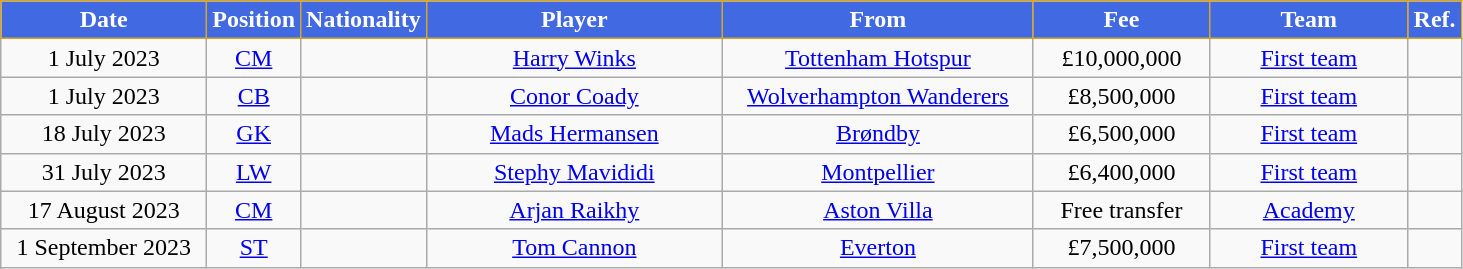<table class="wikitable" style="text-align:center">
<tr>
<th style="background:royalblue;color:white;border:1px solid goldenrod;width:130px">Date</th>
<th style="background:royalblue;color:white;border:1px solid goldenrod;width:50px">Position</th>
<th style="background:royalblue;color:white;border:1px solid goldenrod;width:50px">Nationality</th>
<th style="background:royalblue;color:white;border:1px solid goldenrod;width:190px">Player</th>
<th style="background:royalblue;color:white;border:1px solid goldenrod;width:200px">From</th>
<th style="background:royalblue;color:white;border:1px solid goldenrod;width:110px">Fee</th>
<th style="background:royalblue;color:white;border:1px solid goldenrod;width:125px">Team</th>
<th style="background:royalblue;color:white;border:1px solid goldenrod;width:25px">Ref.</th>
</tr>
<tr>
<td>1 July 2023</td>
<td><a href='#'>CM</a></td>
<td></td>
<td><a href='#'>Harry Winks</a></td>
<td> <a href='#'>Tottenham Hotspur</a></td>
<td>£10,000,000</td>
<td><a href='#'>First team</a></td>
<td></td>
</tr>
<tr>
<td>1 July 2023</td>
<td><a href='#'>CB</a></td>
<td></td>
<td><a href='#'>Conor Coady</a></td>
<td> <a href='#'>Wolverhampton Wanderers</a></td>
<td>£8,500,000</td>
<td><a href='#'>First team</a></td>
<td></td>
</tr>
<tr>
<td>18 July 2023</td>
<td><a href='#'>GK</a></td>
<td></td>
<td><a href='#'>Mads Hermansen</a></td>
<td> <a href='#'>Brøndby</a></td>
<td>£6,500,000</td>
<td><a href='#'>First team</a></td>
<td></td>
</tr>
<tr>
<td>31 July 2023</td>
<td><a href='#'>LW</a></td>
<td></td>
<td><a href='#'>Stephy Mavididi</a></td>
<td> <a href='#'>Montpellier</a></td>
<td>£6,400,000</td>
<td><a href='#'>First team</a></td>
<td></td>
</tr>
<tr>
<td>17 August 2023</td>
<td><a href='#'>CM</a></td>
<td></td>
<td><a href='#'>Arjan Raikhy</a></td>
<td> <a href='#'>Aston Villa</a></td>
<td>Free transfer</td>
<td><a href='#'>Academy</a></td>
<td></td>
</tr>
<tr>
<td>1 September 2023</td>
<td><a href='#'>ST</a></td>
<td></td>
<td><a href='#'>Tom Cannon</a></td>
<td> <a href='#'>Everton</a></td>
<td>£7,500,000</td>
<td><a href='#'>First team</a></td>
<td></td>
</tr>
</table>
